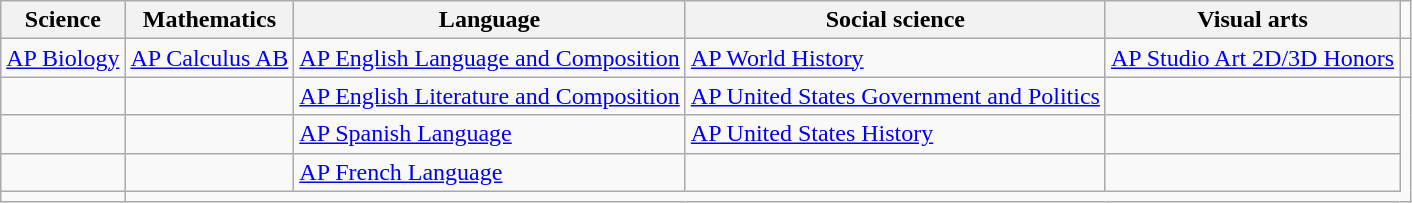<table class="wikitable" style="margin-left:50px" style="text-align:center">
<tr>
<th>Science</th>
<th>Mathematics</th>
<th>Language</th>
<th>Social science</th>
<th>Visual arts</th>
</tr>
<tr>
<td><a href='#'>AP Biology</a></td>
<td><a href='#'>AP Calculus AB</a></td>
<td><a href='#'>AP English Language and Composition</a></td>
<td><a href='#'>AP World History</a></td>
<td><a href='#'>AP Studio Art 2D/3D Honors</a></td>
<td></td>
</tr>
<tr>
<td></td>
<td></td>
<td><a href='#'>AP English Literature and Composition</a></td>
<td><a href='#'>AP United States Government and Politics</a></td>
<td></td>
</tr>
<tr>
<td></td>
<td></td>
<td><a href='#'>AP Spanish Language</a></td>
<td><a href='#'>AP United States History</a></td>
<td></td>
</tr>
<tr>
<td></td>
<td></td>
<td><a href='#'>AP French Language</a></td>
<td></td>
<td></td>
</tr>
<tr>
<td></td>
</tr>
</table>
